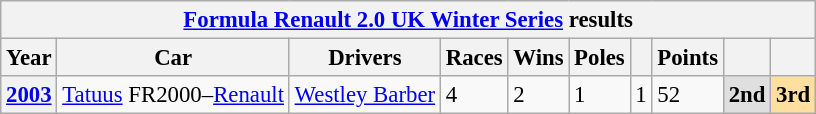<table class="wikitable" style="font-size:95%">
<tr>
<th colspan=10><a href='#'>Formula Renault 2.0 UK Winter Series</a> results</th>
</tr>
<tr>
<th>Year</th>
<th>Car</th>
<th>Drivers</th>
<th>Races</th>
<th>Wins</th>
<th>Poles</th>
<th></th>
<th>Points</th>
<th></th>
<th></th>
</tr>
<tr>
<th><a href='#'>2003</a></th>
<td><a href='#'>Tatuus</a> FR2000–<a href='#'>Renault</a></td>
<td> <a href='#'>Westley Barber</a></td>
<td>4</td>
<td>2</td>
<td>1</td>
<td>1</td>
<td>52</td>
<td style="background:#DFDFDF;"><strong>2nd</strong></td>
<td style="background:#FFDF9F;"><strong>3rd</strong></td>
</tr>
</table>
